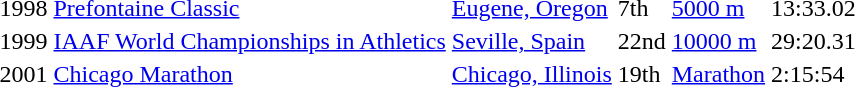<table>
<tr>
<td>1998</td>
<td><a href='#'>Prefontaine Classic</a></td>
<td><a href='#'>Eugene, Oregon</a></td>
<td>7th</td>
<td><a href='#'>5000 m</a></td>
<td>13:33.02</td>
</tr>
<tr>
<td>1999</td>
<td><a href='#'>IAAF World Championships in Athletics</a></td>
<td><a href='#'>Seville, Spain</a></td>
<td>22nd</td>
<td><a href='#'>10000 m</a></td>
<td>29:20.31</td>
</tr>
<tr>
<td>2001</td>
<td><a href='#'>Chicago Marathon</a></td>
<td><a href='#'>Chicago, Illinois</a></td>
<td>19th</td>
<td><a href='#'>Marathon</a></td>
<td>2:15:54</td>
</tr>
</table>
